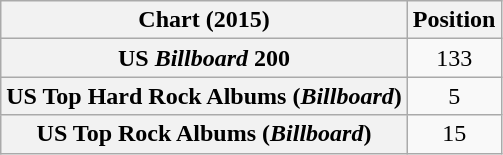<table class="wikitable sortable plainrowheaders" style="text-align:center">
<tr>
<th scope="col">Chart (2015)</th>
<th scope="col">Position</th>
</tr>
<tr>
<th scope="row">US <em>Billboard</em> 200</th>
<td>133</td>
</tr>
<tr>
<th scope="row">US Top Hard Rock Albums (<em>Billboard</em>)</th>
<td>5</td>
</tr>
<tr>
<th scope="row">US Top Rock Albums (<em>Billboard</em>)</th>
<td>15</td>
</tr>
</table>
